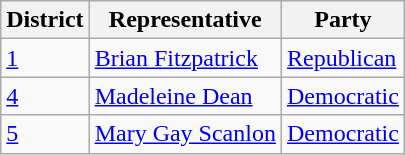<table class="wikitable">
<tr>
<th>District</th>
<th>Representative</th>
<th>Party</th>
</tr>
<tr>
<td><a href='#'>1</a></td>
<td><a href='#'>Brian Fitzpatrick</a></td>
<td><a href='#'>Republican</a></td>
</tr>
<tr>
<td><a href='#'>4</a></td>
<td><a href='#'>Madeleine Dean</a></td>
<td><a href='#'>Democratic</a></td>
</tr>
<tr>
<td><a href='#'>5</a></td>
<td><a href='#'>Mary Gay Scanlon</a></td>
<td><a href='#'>Democratic</a></td>
</tr>
</table>
